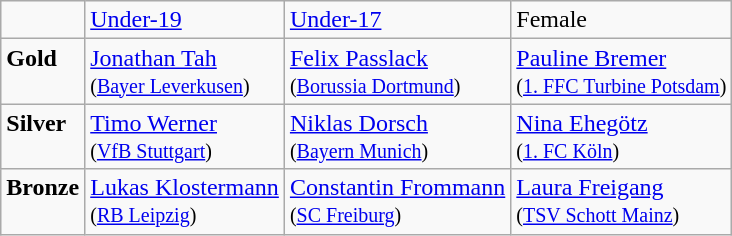<table class="wikitable">
<tr>
<td></td>
<td><a href='#'>Under-19</a></td>
<td><a href='#'>Under-17</a></td>
<td>Female</td>
</tr>
<tr>
<td valign="top"><strong>Gold</strong></td>
<td><a href='#'>Jonathan Tah</a> <br><small>(<a href='#'>Bayer Leverkusen</a>)</small></td>
<td><a href='#'>Felix Passlack</a> <br><small>(<a href='#'>Borussia Dortmund</a>)</small></td>
<td><a href='#'>Pauline Bremer</a> <br><small>(<a href='#'>1. FFC Turbine Potsdam</a>)</small></td>
</tr>
<tr>
<td valign="top"><strong>Silver</strong></td>
<td><a href='#'>Timo Werner</a> <br><small>(<a href='#'>VfB Stuttgart</a>)</small></td>
<td><a href='#'>Niklas Dorsch</a> <br><small>(<a href='#'>Bayern Munich</a>)</small></td>
<td><a href='#'>Nina Ehegötz</a> <br><small>(<a href='#'>1. FC Köln</a>)</small></td>
</tr>
<tr>
<td valign="top"><strong>Bronze</strong></td>
<td><a href='#'>Lukas Klostermann</a> <br><small>(<a href='#'>RB Leipzig</a>)</small></td>
<td><a href='#'>Constantin Frommann</a> <br><small>(<a href='#'>SC Freiburg</a>)</small></td>
<td><a href='#'>Laura Freigang</a> <br><small>(<a href='#'>TSV Schott Mainz</a>)</small></td>
</tr>
</table>
